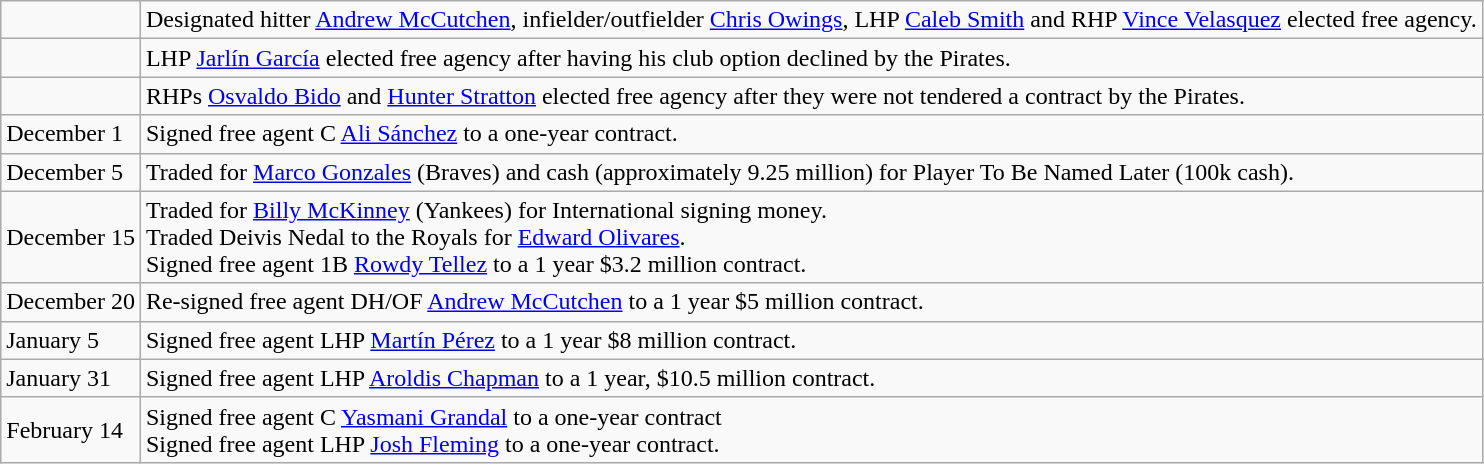<table class="wikitable">
<tr>
<td></td>
<td>Designated hitter <a href='#'>Andrew McCutchen</a>, infielder/outfielder <a href='#'>Chris Owings</a>, LHP <a href='#'>Caleb Smith</a> and RHP <a href='#'>Vince Velasquez</a> elected free agency.</td>
</tr>
<tr>
<td></td>
<td>LHP <a href='#'>Jarlín García</a> elected free agency after having his club option declined by the Pirates. </td>
</tr>
<tr>
<td></td>
<td>RHPs <a href='#'>Osvaldo Bido</a> and <a href='#'>Hunter Stratton</a> elected free agency after they were not tendered a contract by the Pirates.</td>
</tr>
<tr>
<td>December 1</td>
<td>Signed free agent C <a href='#'>Ali Sánchez</a> to a one-year contract. </td>
</tr>
<tr>
<td>December 5</td>
<td>Traded for <a href='#'>Marco Gonzales</a> (Braves) and cash (approximately 9.25 million) for Player To Be Named Later (100k cash).</td>
</tr>
<tr>
<td>December 15</td>
<td>Traded for <a href='#'>Billy McKinney</a> (Yankees) for International signing money.<br>Traded Deivis Nedal to the Royals for <a href='#'>Edward Olivares</a>.<br>Signed free agent 1B <a href='#'>Rowdy Tellez</a> to a 1 year $3.2 million contract.</td>
</tr>
<tr>
<td>December 20</td>
<td>Re-signed free agent DH/OF <a href='#'>Andrew McCutchen</a> to a 1 year $5 million contract. </td>
</tr>
<tr>
<td>January 5</td>
<td>Signed free agent LHP <a href='#'>Martín Pérez</a> to a 1 year $8 million contract. </td>
</tr>
<tr>
<td>January 31</td>
<td>Signed free agent LHP <a href='#'>Aroldis Chapman</a> to a 1 year, $10.5 million contract. </td>
</tr>
<tr>
<td>February 14</td>
<td>Signed free agent C <a href='#'>Yasmani Grandal</a> to a one-year contract <br>Signed free agent LHP <a href='#'>Josh Fleming</a> to a one-year contract. </td>
</tr>
</table>
